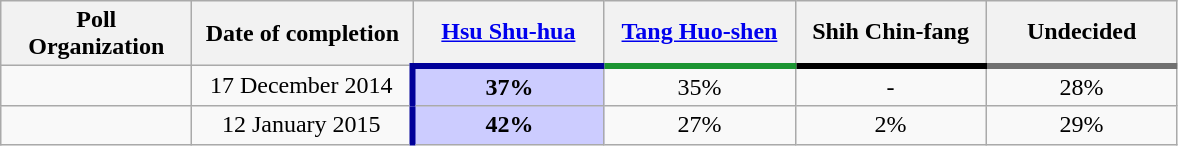<table class="wikitable" style="text-align:center">
<tr>
<th style="width:120px;">Poll Organization</th>
<th style="width:140px;">Date of completion</th>
<th style="width:120px; border-bottom:4px solid #000099;"><a href='#'>Hsu Shu-hua</a></th>
<th style="width:120px; border-bottom:4px solid #1B9431;"><a href='#'>Tang Huo-shen</a></th>
<th style="width:120px; border-bottom:4px solid #000000;">Shih Chin-fang</th>
<th style="width:120px; border-bottom:4px solid #707070;">Undecided</th>
</tr>
<tr>
<td></td>
<td>17 December 2014</td>
<td style="border-left:4px solid #000099;background-color:#CCCCFF;"><strong>37%</strong></td>
<td>35%</td>
<td>-</td>
<td>28%</td>
</tr>
<tr>
<td></td>
<td>12 January 2015</td>
<td style="border-left:4px solid #000099;background-color:#CCCCFF;"><strong>42%</strong></td>
<td>27%</td>
<td>2%</td>
<td>29%</td>
</tr>
</table>
